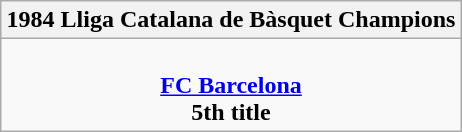<table class=wikitable style="text-align:center; margin:auto">
<tr>
<th>1984 Lliga Catalana de Bàsquet Champions</th>
</tr>
<tr>
<td> <br> <strong><a href='#'>FC Barcelona</a></strong> <br> <strong>5th title</strong></td>
</tr>
</table>
